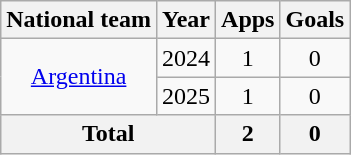<table class="wikitable" style="text-align: center;">
<tr>
<th>National team</th>
<th>Year</th>
<th>Apps</th>
<th>Goals</th>
</tr>
<tr>
<td rowspan="2"><a href='#'>Argentina</a></td>
<td>2024</td>
<td>1</td>
<td>0</td>
</tr>
<tr>
<td>2025</td>
<td>1</td>
<td>0</td>
</tr>
<tr>
<th colspan="2">Total</th>
<th>2</th>
<th>0</th>
</tr>
</table>
